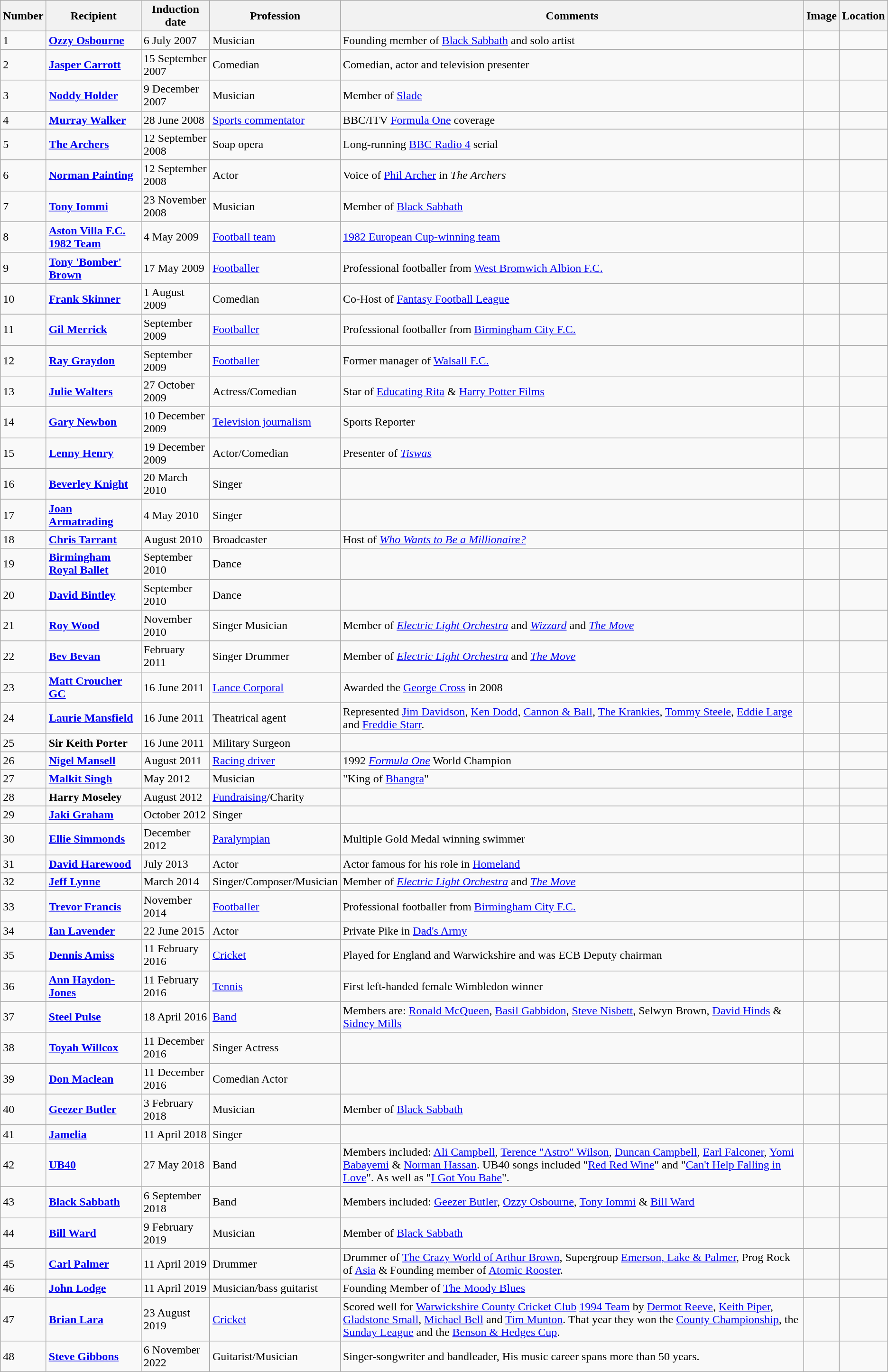<table class="wikitable sortable">
<tr>
<th>Number</th>
<th>Recipient</th>
<th>Induction date</th>
<th>Profession</th>
<th>Comments</th>
<th>Image</th>
<th>Location</th>
</tr>
<tr>
<td>1</td>
<td><strong><a href='#'>Ozzy Osbourne</a></strong></td>
<td>6 July 2007</td>
<td>Musician</td>
<td>Founding member of <a href='#'>Black Sabbath</a> and solo artist</td>
<td></td>
<td></td>
</tr>
<tr>
<td>2</td>
<td><strong><a href='#'>Jasper Carrott</a></strong></td>
<td>15 September 2007</td>
<td>Comedian</td>
<td>Comedian, actor and television presenter</td>
<td></td>
<td></td>
</tr>
<tr>
<td>3</td>
<td><strong><a href='#'>Noddy Holder</a></strong></td>
<td>9 December 2007</td>
<td>Musician</td>
<td>Member of <a href='#'>Slade</a></td>
<td></td>
<td></td>
</tr>
<tr>
<td>4</td>
<td><strong><a href='#'>Murray Walker</a></strong></td>
<td>28 June 2008</td>
<td><a href='#'>Sports commentator</a></td>
<td>BBC/ITV <a href='#'>Formula One</a> coverage</td>
<td></td>
<td></td>
</tr>
<tr>
<td>5</td>
<td><strong><a href='#'>The Archers</a></strong></td>
<td>12 September 2008</td>
<td>Soap opera</td>
<td>Long-running <a href='#'>BBC Radio 4</a> serial</td>
<td></td>
<td></td>
</tr>
<tr>
<td>6</td>
<td><strong><a href='#'>Norman Painting</a></strong></td>
<td>12 September 2008</td>
<td>Actor</td>
<td>Voice of <a href='#'>Phil Archer</a> in <em>The Archers</em></td>
<td></td>
<td></td>
</tr>
<tr>
<td>7</td>
<td><strong><a href='#'>Tony Iommi</a></strong></td>
<td>23 November 2008</td>
<td>Musician</td>
<td>Member of <a href='#'>Black Sabbath</a></td>
<td></td>
<td></td>
</tr>
<tr>
<td>8</td>
<td><strong><a href='#'>Aston Villa F.C.</a> <a href='#'>1982 Team</a></strong></td>
<td>4 May 2009</td>
<td><a href='#'>Football team</a></td>
<td><a href='#'>1982 European Cup-winning team</a></td>
<td></td>
<td></td>
</tr>
<tr>
<td>9</td>
<td><strong><a href='#'>Tony 'Bomber' Brown</a></strong></td>
<td>17 May 2009</td>
<td><a href='#'>Footballer</a></td>
<td>Professional footballer from <a href='#'>West Bromwich Albion F.C.</a></td>
<td></td>
<td></td>
</tr>
<tr>
<td>10</td>
<td><strong><a href='#'>Frank Skinner</a></strong></td>
<td>1 August 2009</td>
<td>Comedian</td>
<td>Co-Host of <a href='#'>Fantasy Football League</a></td>
<td></td>
<td></td>
</tr>
<tr>
<td>11</td>
<td><strong><a href='#'>Gil Merrick</a></strong></td>
<td>September 2009</td>
<td><a href='#'>Footballer</a></td>
<td>Professional footballer from <a href='#'>Birmingham City F.C.</a></td>
<td></td>
<td></td>
</tr>
<tr>
<td>12</td>
<td><strong><a href='#'>Ray Graydon</a></strong></td>
<td>September 2009</td>
<td><a href='#'>Footballer</a></td>
<td>Former manager of <a href='#'>Walsall F.C.</a></td>
<td></td>
<td></td>
</tr>
<tr>
<td>13</td>
<td><strong><a href='#'>Julie Walters</a></strong></td>
<td>27 October 2009</td>
<td>Actress/Comedian</td>
<td>Star of <a href='#'>Educating Rita</a> & <a href='#'>Harry Potter Films</a></td>
<td></td>
<td></td>
</tr>
<tr>
<td>14</td>
<td><strong><a href='#'>Gary Newbon</a></strong></td>
<td>10 December 2009</td>
<td><a href='#'>Television journalism</a></td>
<td>Sports Reporter</td>
<td></td>
<td></td>
</tr>
<tr>
<td>15</td>
<td><strong><a href='#'>Lenny Henry</a></strong></td>
<td>19 December 2009</td>
<td>Actor/Comedian</td>
<td>Presenter of <em><a href='#'>Tiswas</a></em></td>
<td></td>
<td></td>
</tr>
<tr>
<td>16</td>
<td><strong><a href='#'>Beverley Knight</a></strong></td>
<td>20 March 2010</td>
<td>Singer</td>
<td></td>
<td></td>
<td></td>
</tr>
<tr>
<td>17</td>
<td><strong><a href='#'>Joan Armatrading</a></strong></td>
<td>4 May 2010</td>
<td>Singer</td>
<td></td>
<td></td>
<td></td>
</tr>
<tr>
<td>18</td>
<td><strong><a href='#'>Chris Tarrant</a></strong></td>
<td>August 2010</td>
<td>Broadcaster</td>
<td>Host of <em><a href='#'>Who Wants to Be a Millionaire?</a></em></td>
<td></td>
<td></td>
</tr>
<tr>
<td>19</td>
<td><strong><a href='#'>Birmingham Royal Ballet</a></strong></td>
<td>September 2010</td>
<td>Dance</td>
<td></td>
<td></td>
<td></td>
</tr>
<tr>
<td>20</td>
<td><strong><a href='#'>David Bintley</a></strong></td>
<td>September 2010</td>
<td>Dance</td>
<td></td>
<td></td>
<td></td>
</tr>
<tr>
<td>21</td>
<td><strong><a href='#'>Roy Wood</a></strong></td>
<td>November 2010</td>
<td>Singer Musician</td>
<td>Member of <em><a href='#'>Electric Light Orchestra</a></em> and <em><a href='#'>Wizzard</a></em> and <em><a href='#'>The Move</a></em></td>
<td></td>
<td></td>
</tr>
<tr>
<td>22</td>
<td><strong><a href='#'>Bev Bevan</a></strong></td>
<td>February 2011</td>
<td>Singer Drummer</td>
<td>Member of <em><a href='#'>Electric Light Orchestra</a></em> and <em><a href='#'>The Move</a></em></td>
<td></td>
<td></td>
</tr>
<tr>
<td>23</td>
<td><strong><a href='#'>Matt Croucher GC</a></strong></td>
<td>16 June 2011</td>
<td><a href='#'>Lance Corporal</a></td>
<td>Awarded the <a href='#'>George Cross</a> in 2008</td>
<td></td>
<td></td>
</tr>
<tr>
<td>24</td>
<td><strong><a href='#'>Laurie Mansfield</a></strong></td>
<td>16 June 2011</td>
<td>Theatrical agent</td>
<td>Represented <a href='#'>Jim Davidson</a>, <a href='#'>Ken Dodd</a>, <a href='#'>Cannon & Ball</a>, <a href='#'>The Krankies</a>, <a href='#'>Tommy Steele</a>, <a href='#'>Eddie Large</a> and <a href='#'>Freddie Starr</a>.</td>
<td></td>
<td></td>
</tr>
<tr>
<td>25</td>
<td><strong>Sir Keith Porter</strong></td>
<td>16 June 2011</td>
<td>Military Surgeon</td>
<td></td>
<td></td>
<td></td>
</tr>
<tr>
<td>26</td>
<td><strong><a href='#'>Nigel Mansell</a></strong></td>
<td>August 2011</td>
<td><a href='#'>Racing driver</a></td>
<td>1992 <em><a href='#'>Formula One</a></em> World Champion</td>
<td></td>
<td></td>
</tr>
<tr>
<td>27</td>
<td><strong><a href='#'>Malkit Singh</a></strong></td>
<td>May 2012</td>
<td>Musician</td>
<td>"King of <a href='#'>Bhangra</a>"</td>
<td></td>
<td></td>
</tr>
<tr>
<td>28</td>
<td><strong>Harry Moseley</strong></td>
<td>August 2012</td>
<td><a href='#'>Fundraising</a>/Charity</td>
<td></td>
<td></td>
<td></td>
</tr>
<tr>
<td>29</td>
<td><strong><a href='#'>Jaki Graham</a></strong></td>
<td>October 2012</td>
<td>Singer</td>
<td></td>
<td></td>
<td></td>
</tr>
<tr>
<td>30</td>
<td><strong><a href='#'>Ellie Simmonds</a></strong></td>
<td>December 2012</td>
<td><a href='#'>Paralympian</a></td>
<td>Multiple Gold Medal winning swimmer</td>
<td></td>
<td></td>
</tr>
<tr>
<td>31</td>
<td><strong><a href='#'>David Harewood</a></strong></td>
<td>July 2013</td>
<td>Actor</td>
<td>Actor famous for his role in <a href='#'>Homeland</a></td>
<td></td>
<td></td>
</tr>
<tr>
<td>32</td>
<td><strong><a href='#'>Jeff Lynne</a></strong></td>
<td>March 2014</td>
<td>Singer/Composer/Musician</td>
<td>Member of <em><a href='#'>Electric Light Orchestra</a></em> and <em><a href='#'>The Move</a></em></td>
<td></td>
<td></td>
</tr>
<tr>
<td>33</td>
<td><strong><a href='#'>Trevor Francis</a></strong></td>
<td>November 2014</td>
<td><a href='#'>Footballer</a></td>
<td>Professional footballer from <a href='#'>Birmingham City F.C.</a></td>
<td></td>
<td></td>
</tr>
<tr>
<td>34</td>
<td><strong><a href='#'>Ian Lavender</a></strong></td>
<td>22 June 2015</td>
<td>Actor</td>
<td>Private Pike in <a href='#'>Dad's Army</a></td>
<td></td>
<td></td>
</tr>
<tr>
<td>35</td>
<td><strong><a href='#'>Dennis Amiss</a></strong></td>
<td>11 February 2016</td>
<td><a href='#'>Cricket</a></td>
<td>Played for England and Warwickshire and was ECB Deputy chairman</td>
<td></td>
<td></td>
</tr>
<tr>
<td>36</td>
<td><strong><a href='#'>Ann Haydon-Jones</a></strong></td>
<td>11 February 2016</td>
<td><a href='#'>Tennis</a></td>
<td>First left-handed female Wimbledon winner</td>
<td></td>
<td></td>
</tr>
<tr>
<td>37</td>
<td><strong><a href='#'>Steel Pulse</a></strong></td>
<td>18 April 2016</td>
<td><a href='#'>Band</a></td>
<td>Members are: <a href='#'>Ronald McQueen</a>, <a href='#'>Basil Gabbidon</a>, <a href='#'>Steve Nisbett</a>, Selwyn Brown, <a href='#'>David Hinds</a> & <a href='#'>Sidney Mills</a></td>
<td></td>
<td></td>
</tr>
<tr>
<td>38</td>
<td><strong><a href='#'>Toyah Willcox</a></strong></td>
<td>11 December 2016</td>
<td>Singer Actress</td>
<td></td>
<td></td>
<td></td>
</tr>
<tr>
<td>39</td>
<td><strong><a href='#'>Don Maclean</a></strong></td>
<td>11 December 2016</td>
<td>Comedian Actor</td>
<td></td>
<td></td>
<td></td>
</tr>
<tr>
<td>40</td>
<td><strong><a href='#'>Geezer Butler</a></strong></td>
<td>3 February 2018</td>
<td>Musician</td>
<td>Member of <a href='#'>Black Sabbath</a></td>
<td></td>
<td></td>
</tr>
<tr>
<td>41</td>
<td><strong><a href='#'>Jamelia</a></strong></td>
<td>11 April 2018</td>
<td>Singer</td>
<td></td>
<td></td>
<td></td>
</tr>
<tr>
<td>42</td>
<td><strong><a href='#'>UB40</a></strong></td>
<td>27 May 2018</td>
<td>Band</td>
<td>Members included: <a href='#'>Ali Campbell</a>, <a href='#'>Terence "Astro" Wilson</a>, <a href='#'>Duncan Campbell</a>, <a href='#'>Earl Falconer</a>, <a href='#'>Yomi Babayemi</a> & <a href='#'>Norman Hassan</a>. UB40 songs included "<a href='#'>Red Red Wine</a>" and "<a href='#'>Can't Help Falling in Love</a>". As well as "<a href='#'>I Got You Babe</a>".</td>
<td></td>
<td></td>
</tr>
<tr>
<td>43</td>
<td><strong><a href='#'>Black Sabbath</a></strong></td>
<td>6 September 2018</td>
<td>Band</td>
<td>Members included: <a href='#'>Geezer Butler</a>, <a href='#'>Ozzy Osbourne</a>, <a href='#'>Tony Iommi</a> & <a href='#'>Bill Ward</a></td>
<td></td>
<td></td>
</tr>
<tr>
<td>44</td>
<td><strong><a href='#'>Bill Ward</a></strong></td>
<td>9 February 2019</td>
<td>Musician</td>
<td>Member of <a href='#'>Black Sabbath</a></td>
<td></td>
<td></td>
</tr>
<tr>
<td>45</td>
<td><strong><a href='#'>Carl Palmer</a></strong></td>
<td>11 April 2019</td>
<td>Drummer</td>
<td>Drummer of <a href='#'>The Crazy World of Arthur Brown</a>, Supergroup <a href='#'>Emerson, Lake & Palmer</a>, Prog Rock of <a href='#'>Asia</a> & Founding member of <a href='#'>Atomic Rooster</a>.</td>
<td></td>
<td></td>
</tr>
<tr>
<td>46</td>
<td><strong><a href='#'>John Lodge</a></strong></td>
<td>11 April 2019</td>
<td>Musician/bass guitarist</td>
<td>Founding Member of <a href='#'>The Moody Blues</a></td>
<td></td>
<td></td>
</tr>
<tr>
<td>47</td>
<td><strong><a href='#'>Brian Lara</a></strong></td>
<td>23 August 2019</td>
<td><a href='#'>Cricket</a></td>
<td>Scored well for <a href='#'>Warwickshire County Cricket Club</a> <a href='#'>1994 Team</a> by <a href='#'>Dermot Reeve</a>, <a href='#'>Keith Piper</a>, <a href='#'>Gladstone Small</a>, <a href='#'>Michael Bell</a> and <a href='#'>Tim Munton</a>. That year they won the <a href='#'>County Championship</a>, the <a href='#'>Sunday League</a> and the <a href='#'>Benson & Hedges Cup</a>.</td>
<td></td>
<td></td>
</tr>
<tr>
<td>48</td>
<td><strong><a href='#'>Steve Gibbons</a></strong></td>
<td>6 November 2022</td>
<td>Guitarist/Musician</td>
<td>Singer-songwriter and bandleader, His music career spans more than 50 years.</td>
<td></td>
<td></td>
</tr>
</table>
